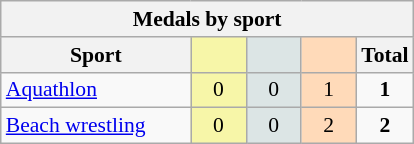<table class="wikitable" style="font-size:90%; text-align:center;">
<tr>
<th colspan="5">Medals by sport</th>
</tr>
<tr>
<th width="120">Sport</th>
<th scope="col" width="30" style="background:#F7F6A8;"></th>
<th scope="col" width="30" style="background:#DCE5E5;"></th>
<th scope="col" width="30" style="background:#FFDAB9;"></th>
<th width="30">Total</th>
</tr>
<tr>
<td align="left"><a href='#'>Aquathlon</a></td>
<td style="background:#F7F6A8;">0</td>
<td style="background:#DCE5E5;">0</td>
<td style="background:#FFDAB9;">1</td>
<td><strong>1</strong></td>
</tr>
<tr>
<td align="left"><a href='#'>Beach wrestling</a></td>
<td style="background:#F7F6A8;">0</td>
<td style="background:#DCE5E5;">0</td>
<td style="background:#FFDAB9;">2</td>
<td><strong>2</strong></td>
</tr>
</table>
